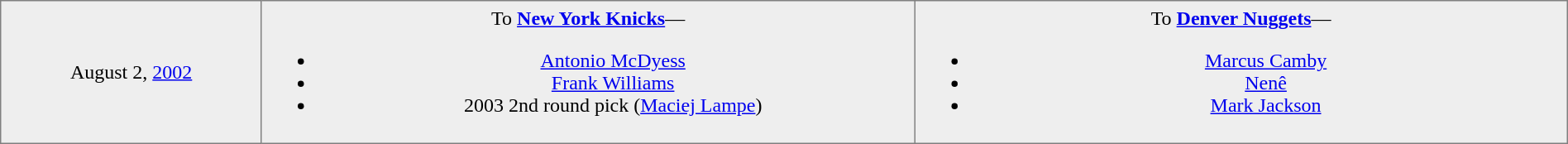<table border="1" style="border-collapse:collapse; text-align:center; width:100%;"  cellpadding="5">
<tr style="background:#eee;">
<td style="width:12%">August 2, <a href='#'>2002</a><br></td>
<td style="width:30%; vertical-align:top;">To <strong><a href='#'>New York Knicks</a></strong>—<br><ul><li><a href='#'>Antonio McDyess</a></li><li><a href='#'>Frank Williams</a></li><li>2003 2nd round pick (<a href='#'>Maciej Lampe</a>)</li></ul></td>
<td style="width:30%; vertical-align:top;">To <strong><a href='#'>Denver Nuggets</a></strong>—<br><ul><li><a href='#'>Marcus Camby</a></li><li><a href='#'>Nenê</a></li><li><a href='#'>Mark Jackson</a></li></ul></td>
</tr>
</table>
